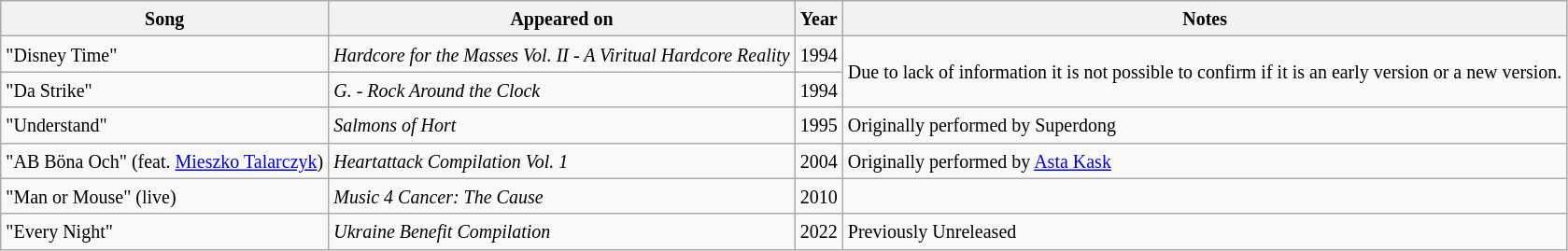<table class="wikitable">
<tr>
<th><small>Song</small></th>
<th><small> Appeared on</small></th>
<th><small>Year</small></th>
<th><small>Notes</small></th>
</tr>
<tr>
<td><small>"Disney Time"</small></td>
<td><small><em>Hardcore for the Masses Vol. II - A Viritual Hardcore Reality</em></small></td>
<td><small>1994</small></td>
<td rowspan="2"><small>Due to lack of information it is not possible to confirm if it is an early version or a new version.</small></td>
</tr>
<tr>
<td><small>"Da Strike"</small></td>
<td><small><em>G. - Rock Around the Clock</em></small></td>
<td><small>1994</small></td>
</tr>
<tr>
<td><small>"Understand"</small></td>
<td><small><em>Salmons of Hort</em></small></td>
<td><small>1995</small></td>
<td><small>Originally performed by Superdong</small></td>
</tr>
<tr>
<td><small>"AB Böna Och" (feat. <a href='#'>Mieszko Talarczyk</a>)</small></td>
<td><small><em>Heartattack Compilation Vol. 1</em></small></td>
<td><small>2004</small></td>
<td><small>Originally performed by <a href='#'>Asta Kask</a></small></td>
</tr>
<tr>
<td><small>"Man or Mouse" (live)</small></td>
<td><small><em>Music 4 Cancer: The Cause</em></small></td>
<td><small>2010</small></td>
<td></td>
</tr>
<tr>
<td><small>"Every Night" </small></td>
<td><small><em>Ukraine Benefit Compilation </em></small></td>
<td><small>2022</small></td>
<td><small>Previously Unreleased</small></td>
</tr>
</table>
